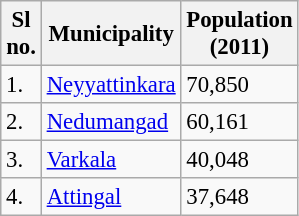<table class="wikitable sortable" style="font-size: 95%;">
<tr>
<th width="20px">Sl no.</th>
<th width="75px">Municipality</th>
<th width="45px">Population (2011)</th>
</tr>
<tr>
<td>1.</td>
<td><a href='#'>Neyyattinkara</a></td>
<td>70,850</td>
</tr>
<tr>
<td>2.</td>
<td><a href='#'>Nedumangad</a></td>
<td>60,161</td>
</tr>
<tr>
<td>3.</td>
<td><a href='#'>Varkala</a></td>
<td>40,048</td>
</tr>
<tr>
<td>4.</td>
<td><a href='#'>Attingal</a></td>
<td>37,648</td>
</tr>
</table>
